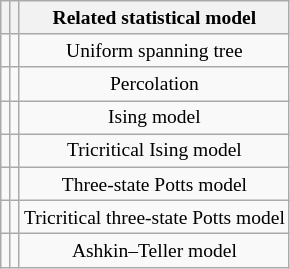<table class="wikitable" style="font-size:small; text-align:center;">
<tr>
<th></th>
<th></th>
<th>Related statistical model</th>
</tr>
<tr>
<td></td>
<td></td>
<td>Uniform spanning tree</td>
</tr>
<tr>
<td></td>
<td></td>
<td>Percolation</td>
</tr>
<tr>
<td></td>
<td></td>
<td>Ising model</td>
</tr>
<tr>
<td></td>
<td></td>
<td>Tricritical Ising model</td>
</tr>
<tr>
<td></td>
<td></td>
<td>Three-state Potts model</td>
</tr>
<tr>
<td></td>
<td></td>
<td>Tricritical three-state Potts model</td>
</tr>
<tr>
<td></td>
<td></td>
<td>Ashkin–Teller model</td>
</tr>
</table>
